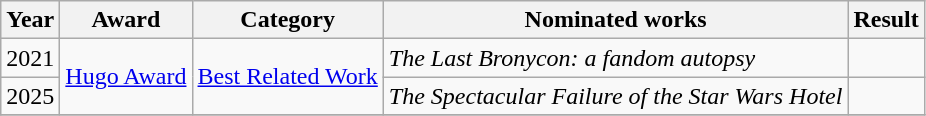<table class="wikitable sortable">
<tr>
<th>Year</th>
<th>Award</th>
<th>Category</th>
<th>Nominated works</th>
<th>Result</th>
</tr>
<tr>
<td>2021</td>
<td rowspan="2"><a href='#'>Hugo Award</a></td>
<td rowspan="2"><a href='#'>Best Related Work</a></td>
<td><em>The Last Bronycon: a fandom autopsy</em></td>
<td></td>
</tr>
<tr>
<td>2025</td>
<td><em>The Spectacular Failure of the Star Wars Hotel</em></td>
<td></td>
</tr>
<tr>
</tr>
</table>
